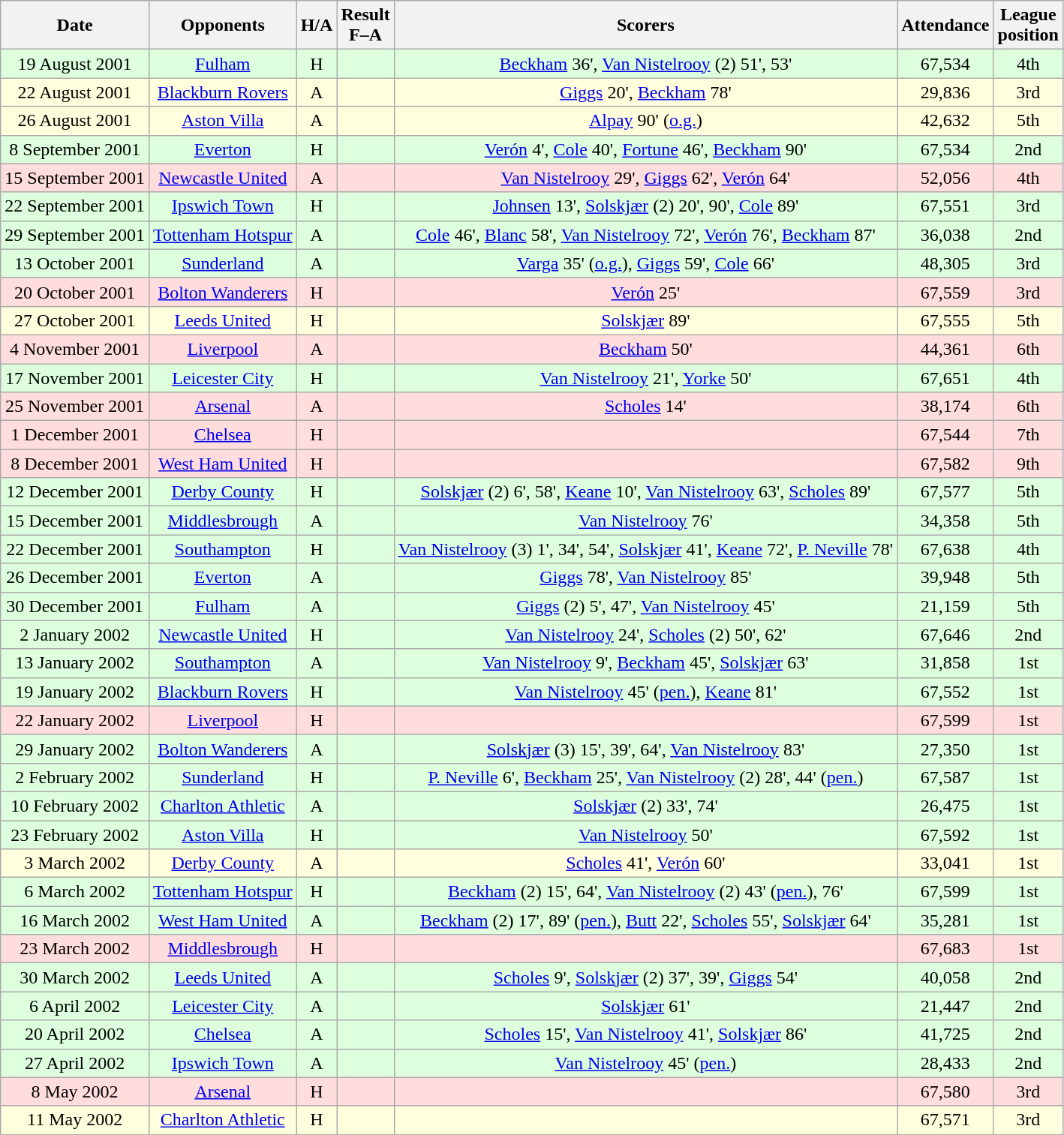<table class="wikitable" style="text-align:center">
<tr>
<th>Date</th>
<th>Opponents</th>
<th>H/A</th>
<th>Result<br>F–A</th>
<th>Scorers</th>
<th>Attendance</th>
<th>League<br>position</th>
</tr>
<tr bgcolor="#ddffdd">
<td>19 August 2001</td>
<td><a href='#'>Fulham</a></td>
<td>H</td>
<td></td>
<td><a href='#'>Beckham</a> 36', <a href='#'>Van Nistelrooy</a> (2) 51', 53'</td>
<td>67,534</td>
<td>4th</td>
</tr>
<tr bgcolor="#ffffdd">
<td>22 August 2001</td>
<td><a href='#'>Blackburn Rovers</a></td>
<td>A</td>
<td></td>
<td><a href='#'>Giggs</a> 20', <a href='#'>Beckham</a> 78'</td>
<td>29,836</td>
<td>3rd</td>
</tr>
<tr bgcolor="#ffffdd">
<td>26 August 2001</td>
<td><a href='#'>Aston Villa</a></td>
<td>A</td>
<td></td>
<td><a href='#'>Alpay</a> 90' (<a href='#'>o.g.</a>)</td>
<td>42,632</td>
<td>5th</td>
</tr>
<tr bgcolor="#ddffdd">
<td>8 September 2001</td>
<td><a href='#'>Everton</a></td>
<td>H</td>
<td></td>
<td><a href='#'>Verón</a> 4', <a href='#'>Cole</a> 40', <a href='#'>Fortune</a> 46', <a href='#'>Beckham</a> 90'</td>
<td>67,534</td>
<td>2nd</td>
</tr>
<tr bgcolor="#ffdddd">
<td>15 September 2001</td>
<td><a href='#'>Newcastle United</a></td>
<td>A</td>
<td></td>
<td><a href='#'>Van Nistelrooy</a> 29', <a href='#'>Giggs</a> 62', <a href='#'>Verón</a> 64'</td>
<td>52,056</td>
<td>4th</td>
</tr>
<tr bgcolor="#ddffdd">
<td>22 September 2001</td>
<td><a href='#'>Ipswich Town</a></td>
<td>H</td>
<td></td>
<td><a href='#'>Johnsen</a> 13', <a href='#'>Solskjær</a> (2) 20', 90', <a href='#'>Cole</a> 89'</td>
<td>67,551</td>
<td>3rd</td>
</tr>
<tr bgcolor="#ddffdd">
<td>29 September 2001</td>
<td><a href='#'>Tottenham Hotspur</a></td>
<td>A</td>
<td></td>
<td><a href='#'>Cole</a> 46', <a href='#'>Blanc</a> 58', <a href='#'>Van Nistelrooy</a> 72', <a href='#'>Verón</a> 76', <a href='#'>Beckham</a> 87'</td>
<td>36,038</td>
<td>2nd</td>
</tr>
<tr bgcolor="#ddffdd">
<td>13 October 2001</td>
<td><a href='#'>Sunderland</a></td>
<td>A</td>
<td></td>
<td><a href='#'>Varga</a> 35' (<a href='#'>o.g.</a>), <a href='#'>Giggs</a> 59', <a href='#'>Cole</a> 66'</td>
<td>48,305</td>
<td>3rd</td>
</tr>
<tr bgcolor="#ffdddd">
<td>20 October 2001</td>
<td><a href='#'>Bolton Wanderers</a></td>
<td>H</td>
<td></td>
<td><a href='#'>Verón</a> 25'</td>
<td>67,559</td>
<td>3rd</td>
</tr>
<tr bgcolor="#ffffdd">
<td>27 October 2001</td>
<td><a href='#'>Leeds United</a></td>
<td>H</td>
<td></td>
<td><a href='#'>Solskjær</a> 89'</td>
<td>67,555</td>
<td>5th</td>
</tr>
<tr bgcolor="#ffdddd">
<td>4 November 2001</td>
<td><a href='#'>Liverpool</a></td>
<td>A</td>
<td></td>
<td><a href='#'>Beckham</a> 50'</td>
<td>44,361</td>
<td>6th</td>
</tr>
<tr bgcolor="#ddffdd">
<td>17 November 2001</td>
<td><a href='#'>Leicester City</a></td>
<td>H</td>
<td></td>
<td><a href='#'>Van Nistelrooy</a> 21', <a href='#'>Yorke</a> 50'</td>
<td>67,651</td>
<td>4th</td>
</tr>
<tr bgcolor="#ffdddd">
<td>25 November 2001</td>
<td><a href='#'>Arsenal</a></td>
<td>A</td>
<td></td>
<td><a href='#'>Scholes</a> 14'</td>
<td>38,174</td>
<td>6th</td>
</tr>
<tr bgcolor="#ffdddd">
<td>1 December 2001</td>
<td><a href='#'>Chelsea</a></td>
<td>H</td>
<td></td>
<td></td>
<td>67,544</td>
<td>7th</td>
</tr>
<tr bgcolor="#ffdddd">
<td>8 December 2001</td>
<td><a href='#'>West Ham United</a></td>
<td>H</td>
<td></td>
<td></td>
<td>67,582</td>
<td>9th</td>
</tr>
<tr bgcolor="#ddffdd">
<td>12 December 2001</td>
<td><a href='#'>Derby County</a></td>
<td>H</td>
<td></td>
<td><a href='#'>Solskjær</a> (2) 6', 58', <a href='#'>Keane</a> 10', <a href='#'>Van Nistelrooy</a> 63', <a href='#'>Scholes</a> 89'</td>
<td>67,577</td>
<td>5th</td>
</tr>
<tr bgcolor="#ddffdd">
<td>15 December 2001</td>
<td><a href='#'>Middlesbrough</a></td>
<td>A</td>
<td></td>
<td><a href='#'>Van Nistelrooy</a> 76'</td>
<td>34,358</td>
<td>5th</td>
</tr>
<tr bgcolor="#ddffdd">
<td>22 December 2001</td>
<td><a href='#'>Southampton</a></td>
<td>H</td>
<td></td>
<td><a href='#'>Van Nistelrooy</a> (3) 1', 34', 54', <a href='#'>Solskjær</a> 41', <a href='#'>Keane</a> 72', <a href='#'>P. Neville</a> 78'</td>
<td>67,638</td>
<td>4th</td>
</tr>
<tr bgcolor="#ddffdd">
<td>26 December 2001</td>
<td><a href='#'>Everton</a></td>
<td>A</td>
<td></td>
<td><a href='#'>Giggs</a> 78', <a href='#'>Van Nistelrooy</a> 85'</td>
<td>39,948</td>
<td>5th</td>
</tr>
<tr bgcolor="#ddffdd">
<td>30 December 2001</td>
<td><a href='#'>Fulham</a></td>
<td>A</td>
<td></td>
<td><a href='#'>Giggs</a> (2) 5', 47', <a href='#'>Van Nistelrooy</a> 45'</td>
<td>21,159</td>
<td>5th</td>
</tr>
<tr bgcolor="#ddffdd">
<td>2 January 2002</td>
<td><a href='#'>Newcastle United</a></td>
<td>H</td>
<td></td>
<td><a href='#'>Van Nistelrooy</a> 24', <a href='#'>Scholes</a> (2) 50', 62'</td>
<td>67,646</td>
<td>2nd</td>
</tr>
<tr bgcolor="#ddffdd">
<td>13 January 2002</td>
<td><a href='#'>Southampton</a></td>
<td>A</td>
<td></td>
<td><a href='#'>Van Nistelrooy</a> 9', <a href='#'>Beckham</a> 45', <a href='#'>Solskjær</a> 63'</td>
<td>31,858</td>
<td>1st</td>
</tr>
<tr bgcolor="#ddffdd">
<td>19 January 2002</td>
<td><a href='#'>Blackburn Rovers</a></td>
<td>H</td>
<td></td>
<td><a href='#'>Van Nistelrooy</a> 45' (<a href='#'>pen.</a>), <a href='#'>Keane</a> 81'</td>
<td>67,552</td>
<td>1st</td>
</tr>
<tr bgcolor="#ffdddd">
<td>22 January 2002</td>
<td><a href='#'>Liverpool</a></td>
<td>H</td>
<td></td>
<td></td>
<td>67,599</td>
<td>1st</td>
</tr>
<tr bgcolor="#ddffdd">
<td>29 January 2002</td>
<td><a href='#'>Bolton Wanderers</a></td>
<td>A</td>
<td></td>
<td><a href='#'>Solskjær</a> (3) 15', 39', 64', <a href='#'>Van Nistelrooy</a> 83'</td>
<td>27,350</td>
<td>1st</td>
</tr>
<tr bgcolor="#ddffdd">
<td>2 February 2002</td>
<td><a href='#'>Sunderland</a></td>
<td>H</td>
<td></td>
<td><a href='#'>P. Neville</a> 6', <a href='#'>Beckham</a> 25', <a href='#'>Van Nistelrooy</a> (2) 28', 44' (<a href='#'>pen.</a>)</td>
<td>67,587</td>
<td>1st</td>
</tr>
<tr bgcolor="#ddffdd">
<td>10 February 2002</td>
<td><a href='#'>Charlton Athletic</a></td>
<td>A</td>
<td></td>
<td><a href='#'>Solskjær</a> (2) 33', 74'</td>
<td>26,475</td>
<td>1st</td>
</tr>
<tr bgcolor="#ddffdd">
<td>23 February 2002</td>
<td><a href='#'>Aston Villa</a></td>
<td>H</td>
<td></td>
<td><a href='#'>Van Nistelrooy</a> 50'</td>
<td>67,592</td>
<td>1st</td>
</tr>
<tr bgcolor="#ffffdd">
<td>3 March 2002</td>
<td><a href='#'>Derby County</a></td>
<td>A</td>
<td></td>
<td><a href='#'>Scholes</a> 41', <a href='#'>Verón</a> 60'</td>
<td>33,041</td>
<td>1st</td>
</tr>
<tr bgcolor="#ddffdd">
<td>6 March 2002</td>
<td><a href='#'>Tottenham Hotspur</a></td>
<td>H</td>
<td></td>
<td><a href='#'>Beckham</a> (2) 15', 64', <a href='#'>Van Nistelrooy</a> (2) 43' (<a href='#'>pen.</a>), 76'</td>
<td>67,599</td>
<td>1st</td>
</tr>
<tr bgcolor="#ddffdd">
<td>16 March 2002</td>
<td><a href='#'>West Ham United</a></td>
<td>A</td>
<td></td>
<td><a href='#'>Beckham</a> (2) 17', 89' (<a href='#'>pen.</a>), <a href='#'>Butt</a> 22', <a href='#'>Scholes</a> 55', <a href='#'>Solskjær</a> 64'</td>
<td>35,281</td>
<td>1st</td>
</tr>
<tr bgcolor="#ffdddd">
<td>23 March 2002</td>
<td><a href='#'>Middlesbrough</a></td>
<td>H</td>
<td></td>
<td></td>
<td>67,683</td>
<td>1st</td>
</tr>
<tr bgcolor="#ddffdd">
<td>30 March 2002</td>
<td><a href='#'>Leeds United</a></td>
<td>A</td>
<td></td>
<td><a href='#'>Scholes</a> 9', <a href='#'>Solskjær</a> (2) 37', 39', <a href='#'>Giggs</a> 54'</td>
<td>40,058</td>
<td>2nd</td>
</tr>
<tr bgcolor="#ddffdd">
<td>6 April 2002</td>
<td><a href='#'>Leicester City</a></td>
<td>A</td>
<td></td>
<td><a href='#'>Solskjær</a> 61'</td>
<td>21,447</td>
<td>2nd</td>
</tr>
<tr bgcolor="#ddffdd">
<td>20 April 2002</td>
<td><a href='#'>Chelsea</a></td>
<td>A</td>
<td></td>
<td><a href='#'>Scholes</a> 15', <a href='#'>Van Nistelrooy</a> 41', <a href='#'>Solskjær</a> 86'</td>
<td>41,725</td>
<td>2nd</td>
</tr>
<tr bgcolor="#ddffdd">
<td>27 April 2002</td>
<td><a href='#'>Ipswich Town</a></td>
<td>A</td>
<td></td>
<td><a href='#'>Van Nistelrooy</a> 45' (<a href='#'>pen.</a>)</td>
<td>28,433</td>
<td>2nd</td>
</tr>
<tr bgcolor="#ffdddd">
<td>8 May 2002</td>
<td><a href='#'>Arsenal</a></td>
<td>H</td>
<td></td>
<td></td>
<td>67,580</td>
<td>3rd</td>
</tr>
<tr bgcolor="#ffffdd">
<td>11 May 2002</td>
<td><a href='#'>Charlton Athletic</a></td>
<td>H</td>
<td></td>
<td></td>
<td>67,571</td>
<td>3rd</td>
</tr>
</table>
